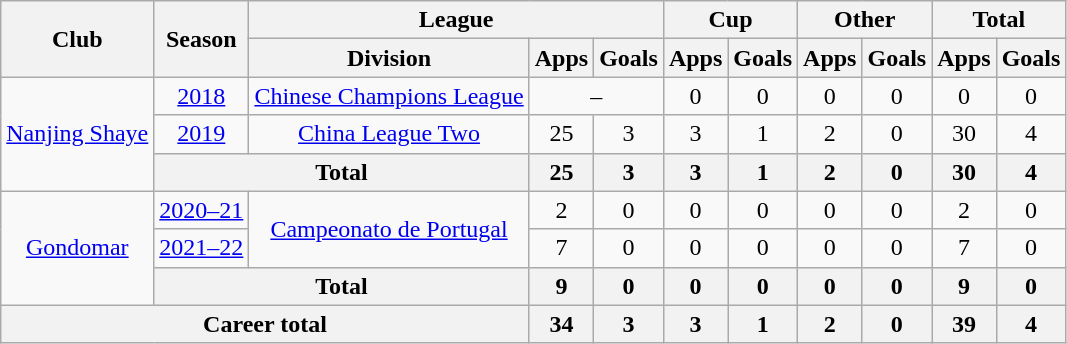<table class="wikitable" style="text-align: center">
<tr>
<th rowspan="2">Club</th>
<th rowspan="2">Season</th>
<th colspan="3">League</th>
<th colspan="2">Cup</th>
<th colspan="2">Other</th>
<th colspan="2">Total</th>
</tr>
<tr>
<th>Division</th>
<th>Apps</th>
<th>Goals</th>
<th>Apps</th>
<th>Goals</th>
<th>Apps</th>
<th>Goals</th>
<th>Apps</th>
<th>Goals</th>
</tr>
<tr>
<td rowspan="3"><a href='#'>Nanjing Shaye</a></td>
<td><a href='#'>2018</a></td>
<td><a href='#'>Chinese Champions League</a></td>
<td colspan="2">–</td>
<td>0</td>
<td>0</td>
<td>0</td>
<td>0</td>
<td>0</td>
<td>0</td>
</tr>
<tr>
<td><a href='#'>2019</a></td>
<td><a href='#'>China League Two</a></td>
<td>25</td>
<td>3</td>
<td>3</td>
<td>1</td>
<td>2</td>
<td>0</td>
<td>30</td>
<td>4</td>
</tr>
<tr>
<th colspan=2>Total</th>
<th>25</th>
<th>3</th>
<th>3</th>
<th>1</th>
<th>2</th>
<th>0</th>
<th>30</th>
<th>4</th>
</tr>
<tr>
<td rowspan="3"><a href='#'>Gondomar</a></td>
<td><a href='#'>2020–21</a></td>
<td rowspan="2"><a href='#'>Campeonato de Portugal</a></td>
<td>2</td>
<td>0</td>
<td>0</td>
<td>0</td>
<td>0</td>
<td>0</td>
<td>2</td>
<td>0</td>
</tr>
<tr>
<td><a href='#'>2021–22</a></td>
<td>7</td>
<td>0</td>
<td>0</td>
<td>0</td>
<td>0</td>
<td>0</td>
<td>7</td>
<td>0</td>
</tr>
<tr>
<th colspan=2>Total</th>
<th>9</th>
<th>0</th>
<th>0</th>
<th>0</th>
<th>0</th>
<th>0</th>
<th>9</th>
<th>0</th>
</tr>
<tr>
<th colspan=3>Career total</th>
<th>34</th>
<th>3</th>
<th>3</th>
<th>1</th>
<th>2</th>
<th>0</th>
<th>39</th>
<th>4</th>
</tr>
</table>
